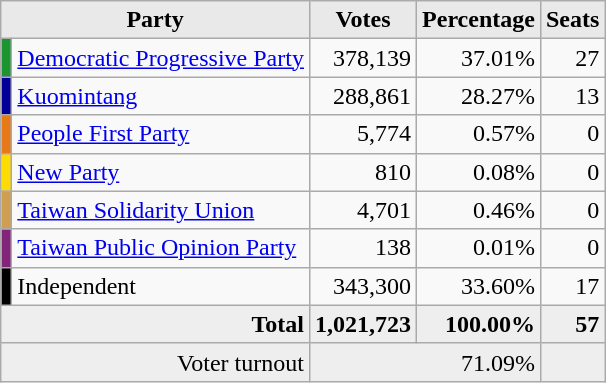<table class="wikitable">
<tr>
<th style="background-color:#E9E9E9" colspan=2 style="width: 20em">Party</th>
<th style="background-color:#E9E9E9" style="width: 7em">Votes</th>
<th style="background-color:#E9E9E9" style="width: 7em">Percentage</th>
<th style="background-color:#E9E9E9" style="width: 7em">Seats</th>
</tr>
<tr>
<td bgcolor="#1B9431"></td>
<td align=left><a href='#'>Democratic Progressive Party</a></td>
<td align=right>378,139</td>
<td align=right>37.01%</td>
<td align=right>27</td>
</tr>
<tr>
<td bgcolor="#000099"></td>
<td align=left><a href='#'>Kuomintang</a></td>
<td align=right>288,861</td>
<td align=right>28.27%</td>
<td align=right>13</td>
</tr>
<tr>
<td bgcolor="#e77918"></td>
<td align=left><a href='#'>People First Party</a></td>
<td align=right>5,774</td>
<td align=right>0.57%</td>
<td align=right>0</td>
</tr>
<tr>
<td bgcolor="#fedb02"></td>
<td align=left><a href='#'>New Party</a></td>
<td align=right>810</td>
<td align=right>0.08%</td>
<td align=right>0</td>
</tr>
<tr>
<td bgcolor="#d09e51"></td>
<td align=left><a href='#'>Taiwan Solidarity Union</a></td>
<td align=right>4,701</td>
<td align=right>0.46%</td>
<td align=right>0</td>
</tr>
<tr>
<td bgcolor="#82247a"></td>
<td align=left><a href='#'>Taiwan Public Opinion Party</a></td>
<td align=right>138</td>
<td align=right>0.01%</td>
<td align=right>0</td>
</tr>
<tr>
<td bgcolor="#000000"></td>
<td align=left>Independent</td>
<td align=right>343,300</td>
<td align=right>33.60%</td>
<td align=right>17</td>
</tr>
<tr bgcolor="#EEEEEE">
<td colspan="2" align="right"><strong>Total</strong></td>
<td align=right><strong>1,021,723</strong></td>
<td align=right><strong>100.00%</strong></td>
<td align=right><strong>57</strong></td>
</tr>
<tr bgcolor="#EEEEEE">
<td colspan="2" align="right">Voter turnout</td>
<td colspan="2" align="right">71.09%</td>
<td></td>
</tr>
</table>
